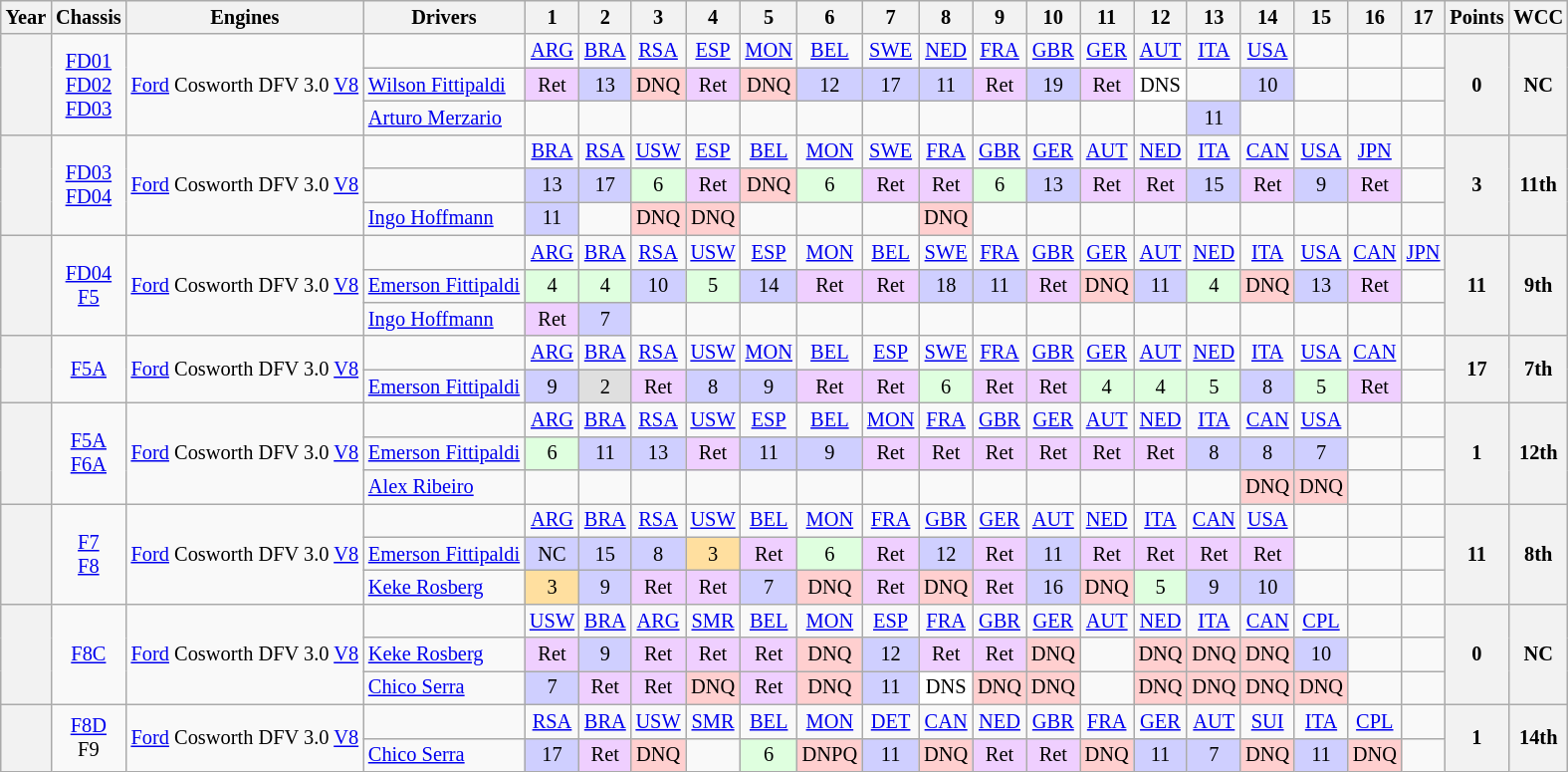<table class="wikitable" style="text-align:center; font-size:85%">
<tr>
<th>Year</th>
<th>Chassis</th>
<th>Engines</th>
<th>Drivers</th>
<th>1</th>
<th>2</th>
<th>3</th>
<th>4</th>
<th>5</th>
<th>6</th>
<th>7</th>
<th>8</th>
<th>9</th>
<th>10</th>
<th>11</th>
<th>12</th>
<th>13</th>
<th>14</th>
<th>15</th>
<th>16</th>
<th>17</th>
<th>Points</th>
<th>WCC</th>
</tr>
<tr>
<th rowspan="3"></th>
<td rowspan="3"><a href='#'>FD01</a><br><a href='#'>FD02</a><br><a href='#'>FD03</a></td>
<td rowspan="3" nowrap><a href='#'>Ford</a> Cosworth DFV 3.0 <a href='#'>V8</a></td>
<td></td>
<td><a href='#'>ARG</a></td>
<td><a href='#'>BRA</a></td>
<td><a href='#'>RSA</a></td>
<td><a href='#'>ESP</a></td>
<td><a href='#'>MON</a></td>
<td><a href='#'>BEL</a></td>
<td><a href='#'>SWE</a></td>
<td><a href='#'>NED</a></td>
<td><a href='#'>FRA</a></td>
<td><a href='#'>GBR</a></td>
<td><a href='#'>GER</a></td>
<td><a href='#'>AUT</a></td>
<td><a href='#'>ITA</a></td>
<td><a href='#'>USA</a></td>
<td></td>
<td></td>
<td></td>
<th rowspan="3">0</th>
<th rowspan="3">NC</th>
</tr>
<tr>
<td align="left"> <a href='#'>Wilson Fittipaldi</a></td>
<td style="background:#EFCFFF;" align="center">Ret</td>
<td style="background:#CFCFFF;" align="center">13</td>
<td style="background:#FFCFCF;" align="center">DNQ</td>
<td style="background:#EFCFFF;" align="center">Ret</td>
<td style="background:#FFCFCF;" align="center">DNQ</td>
<td style="background:#CFCFFF;" align="center">12</td>
<td style="background:#CFCFFF;" align="center">17</td>
<td style="background:#CFCFFF;" align="center">11</td>
<td style="background:#EFCFFF;" align="center">Ret</td>
<td style="background:#CFCFFF;" align="center">19</td>
<td style="background:#EFCFFF;" align="center">Ret</td>
<td style="background:#FFFFFF;" align="center">DNS</td>
<td></td>
<td style="background:#CFCFFF;" align="center">10</td>
<td></td>
<td></td>
<td></td>
</tr>
<tr>
<td align="left"> <a href='#'>Arturo Merzario</a></td>
<td></td>
<td></td>
<td></td>
<td></td>
<td></td>
<td></td>
<td></td>
<td></td>
<td></td>
<td></td>
<td></td>
<td></td>
<td style="background:#CFCFFF;" align="center">11</td>
<td></td>
<td></td>
<td></td>
<td></td>
</tr>
<tr>
<th rowspan="3"></th>
<td rowspan="3"><a href='#'>FD03</a><br><a href='#'>FD04</a></td>
<td rowspan="3"><a href='#'>Ford</a> Cosworth DFV 3.0 <a href='#'>V8</a></td>
<td></td>
<td><a href='#'>BRA</a></td>
<td><a href='#'>RSA</a></td>
<td><a href='#'>USW</a></td>
<td><a href='#'>ESP</a></td>
<td><a href='#'>BEL</a></td>
<td><a href='#'>MON</a></td>
<td><a href='#'>SWE</a></td>
<td><a href='#'>FRA</a></td>
<td><a href='#'>GBR</a></td>
<td><a href='#'>GER</a></td>
<td><a href='#'>AUT</a></td>
<td><a href='#'>NED</a></td>
<td><a href='#'>ITA</a></td>
<td><a href='#'>CAN</a></td>
<td><a href='#'>USA</a></td>
<td><a href='#'>JPN</a></td>
<td></td>
<th rowspan="3">3</th>
<th rowspan="3">11th</th>
</tr>
<tr>
<td align="left"></td>
<td style="background:#CFCFFF;" align="center">13</td>
<td style="background:#CFCFFF;" align="center">17</td>
<td style="background:#DFFFDF;" align="center">6</td>
<td style="background:#EFCFFF;" align="center">Ret</td>
<td style="background:#FFCFCF;" align="center">DNQ</td>
<td style="background:#DFFFDF;" align="center">6</td>
<td style="background:#EFCFFF;" align="center">Ret</td>
<td style="background:#EFCFFF;" align="center">Ret</td>
<td style="background:#DFFFDF;" align="center">6</td>
<td style="background:#CFCFFF;" align="center">13</td>
<td style="background:#EFCFFF;" align="center">Ret</td>
<td style="background:#EFCFFF;" align="center">Ret</td>
<td style="background:#CFCFFF;" align="center">15</td>
<td style="background:#EFCFFF;" align="center">Ret</td>
<td style="background:#CFCFFF;" align="center">9</td>
<td style="background:#EFCFFF;" align="center">Ret</td>
<td></td>
</tr>
<tr>
<td align="left"> <a href='#'>Ingo Hoffmann</a></td>
<td style="background:#CFCFFF;" align="center">11</td>
<td></td>
<td style="background:#FFCFCF;" align="center">DNQ</td>
<td style="background:#FFCFCF;" align="center">DNQ</td>
<td></td>
<td></td>
<td></td>
<td style="background:#FFCFCF;" align="center">DNQ</td>
<td></td>
<td></td>
<td></td>
<td></td>
<td></td>
<td></td>
<td></td>
<td></td>
<td></td>
</tr>
<tr>
<th rowspan="3"></th>
<td rowspan="3"><a href='#'>FD04</a><br><a href='#'>F5</a></td>
<td rowspan="3"><a href='#'>Ford</a> Cosworth DFV 3.0 <a href='#'>V8</a></td>
<td></td>
<td><a href='#'>ARG</a></td>
<td><a href='#'>BRA</a></td>
<td><a href='#'>RSA</a></td>
<td><a href='#'>USW</a></td>
<td><a href='#'>ESP</a></td>
<td><a href='#'>MON</a></td>
<td><a href='#'>BEL</a></td>
<td><a href='#'>SWE</a></td>
<td><a href='#'>FRA</a></td>
<td><a href='#'>GBR</a></td>
<td><a href='#'>GER</a></td>
<td><a href='#'>AUT</a></td>
<td><a href='#'>NED</a></td>
<td><a href='#'>ITA</a></td>
<td><a href='#'>USA</a></td>
<td><a href='#'>CAN</a></td>
<td><a href='#'>JPN</a></td>
<th rowspan="3">11</th>
<th rowspan="3">9th</th>
</tr>
<tr>
<td align="left"> <a href='#'>Emerson Fittipaldi</a></td>
<td style="background:#DFFFDF;" align="center">4</td>
<td style="background:#DFFFDF;" align="center">4</td>
<td style="background:#CFCFFF;" align="center">10</td>
<td style="background:#DFFFDF;" align="center">5</td>
<td style="background:#CFCFFF;" align="center">14</td>
<td style="background:#EFCFFF;" align="center">Ret</td>
<td style="background:#EFCFFF;" align="center">Ret</td>
<td style="background:#CFCFFF;" align="center">18</td>
<td style="background:#CFCFFF;" align="center">11</td>
<td style="background:#EFCFFF;" align="center">Ret</td>
<td style="background:#FFCFCF;" align="center">DNQ</td>
<td style="background:#CFCFFF;" align="center">11</td>
<td style="background:#DFFFDF;" align="center">4</td>
<td style="background:#FFCFCF;" align="center">DNQ</td>
<td style="background:#CFCFFF;" align="center">13</td>
<td style="background:#EFCFFF;" align="center">Ret</td>
<td></td>
</tr>
<tr>
<td align="left"> <a href='#'>Ingo Hoffmann</a></td>
<td style="background:#EFCFFF;" align="center">Ret</td>
<td style="background:#CFCFFF;" align="center">7</td>
<td></td>
<td></td>
<td></td>
<td></td>
<td></td>
<td></td>
<td></td>
<td></td>
<td></td>
<td></td>
<td></td>
<td></td>
<td></td>
<td></td>
<td></td>
</tr>
<tr>
<th rowspan="2"></th>
<td rowspan="2"><a href='#'>F5A</a></td>
<td rowspan="2"><a href='#'>Ford</a> Cosworth DFV 3.0 <a href='#'>V8</a></td>
<td></td>
<td><a href='#'>ARG</a></td>
<td><a href='#'>BRA</a></td>
<td><a href='#'>RSA</a></td>
<td><a href='#'>USW</a></td>
<td><a href='#'>MON</a></td>
<td><a href='#'>BEL</a></td>
<td><a href='#'>ESP</a></td>
<td><a href='#'>SWE</a></td>
<td><a href='#'>FRA</a></td>
<td><a href='#'>GBR</a></td>
<td><a href='#'>GER</a></td>
<td><a href='#'>AUT</a></td>
<td><a href='#'>NED</a></td>
<td><a href='#'>ITA</a></td>
<td><a href='#'>USA</a></td>
<td><a href='#'>CAN</a></td>
<td></td>
<th rowspan="2">17</th>
<th rowspan="2">7th</th>
</tr>
<tr>
<td align="left"> <a href='#'>Emerson Fittipaldi</a></td>
<td style="background:#CFCFFF;" align="center">9</td>
<td style="background:#DFDFDF;" align="center">2</td>
<td style="background:#EFCFFF;" align="center">Ret</td>
<td style="background:#CFCFFF;" align="center">8</td>
<td style="background:#CFCFFF;" align="center">9</td>
<td style="background:#EFCFFF;" align="center">Ret</td>
<td style="background:#EFCFFF;" align="center">Ret</td>
<td style="background:#DFFFDF;" align="center">6</td>
<td style="background:#EFCFFF;" align="center">Ret</td>
<td style="background:#EFCFFF;" align="center">Ret</td>
<td style="background:#DFFFDF;" align="center">4</td>
<td style="background:#DFFFDF;" align="center">4</td>
<td style="background:#DFFFDF;" align="center">5</td>
<td style="background:#CFCFFF;" align="center">8</td>
<td style="background:#DFFFDF;" align="center">5</td>
<td style="background:#EFCFFF;" align="center">Ret</td>
<td></td>
</tr>
<tr>
<th rowspan="3"></th>
<td rowspan="3"><a href='#'>F5A</a><br><a href='#'>F6A</a></td>
<td rowspan="3"><a href='#'>Ford</a> Cosworth DFV 3.0 <a href='#'>V8</a></td>
<td></td>
<td><a href='#'>ARG</a></td>
<td><a href='#'>BRA</a></td>
<td><a href='#'>RSA</a></td>
<td><a href='#'>USW</a></td>
<td><a href='#'>ESP</a></td>
<td><a href='#'>BEL</a></td>
<td><a href='#'>MON</a></td>
<td><a href='#'>FRA</a></td>
<td><a href='#'>GBR</a></td>
<td><a href='#'>GER</a></td>
<td><a href='#'>AUT</a></td>
<td><a href='#'>NED</a></td>
<td><a href='#'>ITA</a></td>
<td><a href='#'>CAN</a></td>
<td><a href='#'>USA</a></td>
<td></td>
<td></td>
<th rowspan="3">1</th>
<th rowspan="3">12th</th>
</tr>
<tr>
<td align="left"> <a href='#'>Emerson Fittipaldi</a></td>
<td style="background:#DFFFDF;" align="center">6</td>
<td style="background:#CFCFFF;" align="center">11</td>
<td style="background:#CFCFFF;" align="center">13</td>
<td style="background:#EFCFFF;" align="center">Ret</td>
<td style="background:#CFCFFF;" align="center">11</td>
<td style="background:#CFCFFF;" align="center">9</td>
<td style="background:#EFCFFF;" align="center">Ret</td>
<td style="background:#EFCFFF;" align="center">Ret</td>
<td style="background:#EFCFFF;" align="center">Ret</td>
<td style="background:#EFCFFF;" align="center">Ret</td>
<td style="background:#EFCFFF;" align="center">Ret</td>
<td style="background:#EFCFFF;" align="center">Ret</td>
<td style="background:#CFCFFF;" align="center">8</td>
<td style="background:#CFCFFF;" align="center">8</td>
<td style="background:#CFCFFF;" align="center">7</td>
<td></td>
<td></td>
</tr>
<tr>
<td align="left"> <a href='#'>Alex Ribeiro</a></td>
<td></td>
<td></td>
<td></td>
<td></td>
<td></td>
<td></td>
<td></td>
<td></td>
<td></td>
<td></td>
<td></td>
<td></td>
<td></td>
<td style="background:#FFCFCF;" align="center">DNQ</td>
<td style="background:#FFCFCF;" align="center">DNQ</td>
<td></td>
<td></td>
</tr>
<tr>
<th rowspan="3"></th>
<td rowspan="3"><a href='#'>F7</a><br><a href='#'>F8</a></td>
<td rowspan="3"><a href='#'>Ford</a> Cosworth DFV 3.0 <a href='#'>V8</a></td>
<td></td>
<td><a href='#'>ARG</a></td>
<td><a href='#'>BRA</a></td>
<td><a href='#'>RSA</a></td>
<td><a href='#'>USW</a></td>
<td><a href='#'>BEL</a></td>
<td><a href='#'>MON</a></td>
<td><a href='#'>FRA</a></td>
<td><a href='#'>GBR</a></td>
<td><a href='#'>GER</a></td>
<td><a href='#'>AUT</a></td>
<td><a href='#'>NED</a></td>
<td><a href='#'>ITA</a></td>
<td><a href='#'>CAN</a></td>
<td><a href='#'>USA</a></td>
<td></td>
<td></td>
<td></td>
<th rowspan="3">11</th>
<th rowspan="3">8th</th>
</tr>
<tr>
<td align="left"> <a href='#'>Emerson Fittipaldi</a></td>
<td style="background:#CFCFFF;" align="center">NC</td>
<td style="background:#CFCFFF;" align="center">15</td>
<td style="background:#CFCFFF;" align="center">8</td>
<td style="background:#FFDF9F;" align="center">3</td>
<td style="background:#EFCFFF;" align="center">Ret</td>
<td style="background:#DFFFDF;" align="center">6</td>
<td style="background:#EFCFFF;" align="center">Ret</td>
<td style="background:#CFCFFF;" align="center">12</td>
<td style="background:#EFCFFF;" align="center">Ret</td>
<td style="background:#CFCFFF;" align="center">11</td>
<td style="background:#EFCFFF;" align="center">Ret</td>
<td style="background:#EFCFFF;" align="center">Ret</td>
<td style="background:#EFCFFF;" align="center">Ret</td>
<td style="background:#EFCFFF;" align="center">Ret</td>
<td></td>
<td></td>
<td></td>
</tr>
<tr>
<td align="left"> <a href='#'>Keke Rosberg</a></td>
<td style="background:#FFDF9F;" align="center">3</td>
<td style="background:#CFCFFF;" align="center">9</td>
<td style="background:#EFCFFF;" align="center">Ret</td>
<td style="background:#EFCFFF;" align="center">Ret</td>
<td style="background:#CFCFFF;" align="center">7</td>
<td style="background:#FFCFCF;" align="center">DNQ</td>
<td style="background:#EFCFFF;" align="center">Ret</td>
<td style="background:#FFCFCF;" align="center">DNQ</td>
<td style="background:#EFCFFF;" align="center">Ret</td>
<td style="background:#CFCFFF;" align="center">16</td>
<td style="background:#FFCFCF;" align="center">DNQ</td>
<td style="background:#DFFFDF;" align="center">5</td>
<td style="background:#CFCFFF;" align="center">9</td>
<td style="background:#CFCFFF;" align="center">10</td>
<td></td>
<td></td>
<td></td>
</tr>
<tr>
<th rowspan="3"></th>
<td rowspan="3"><a href='#'>F8C</a></td>
<td rowspan="3"><a href='#'>Ford</a> Cosworth DFV 3.0 <a href='#'>V8</a></td>
<td></td>
<td><a href='#'>USW</a></td>
<td><a href='#'>BRA</a></td>
<td><a href='#'>ARG</a></td>
<td><a href='#'>SMR</a></td>
<td><a href='#'>BEL</a></td>
<td><a href='#'>MON</a></td>
<td><a href='#'>ESP</a></td>
<td><a href='#'>FRA</a></td>
<td><a href='#'>GBR</a></td>
<td><a href='#'>GER</a></td>
<td><a href='#'>AUT</a></td>
<td><a href='#'>NED</a></td>
<td><a href='#'>ITA</a></td>
<td><a href='#'>CAN</a></td>
<td><a href='#'>CPL</a></td>
<td></td>
<td></td>
<th rowspan="3">0</th>
<th rowspan="3">NC</th>
</tr>
<tr>
<td align="left"> <a href='#'>Keke Rosberg</a></td>
<td style="background:#EFCFFF;" align="center">Ret</td>
<td style="background:#CFCFFF;" align="center">9</td>
<td style="background:#EFCFFF;" align="center">Ret</td>
<td style="background:#EFCFFF;" align="center">Ret</td>
<td style="background:#EFCFFF;" align="center">Ret</td>
<td style="background:#FFCFCF;" align="center">DNQ</td>
<td style="background:#CFCFFF;" align="center">12</td>
<td style="background:#EFCFFF;" align="center">Ret</td>
<td style="background:#EFCFFF;" align="center">Ret</td>
<td style="background:#FFCFCF;" align="center">DNQ</td>
<td></td>
<td style="background:#FFCFCF;" align="center">DNQ</td>
<td style="background:#FFCFCF;" align="center">DNQ</td>
<td style="background:#FFCFCF;" align="center">DNQ</td>
<td style="background:#CFCFFF;" align="center">10</td>
<td></td>
<td></td>
</tr>
<tr>
<td align="left"> <a href='#'>Chico Serra</a></td>
<td style="background:#CFCFFF;" align="center">7</td>
<td style="background:#EFCFFF;" align="center">Ret</td>
<td style="background:#EFCFFF;" align="center">Ret</td>
<td style="background:#FFCFCF;" align="center">DNQ</td>
<td style="background:#EFCFFF;" align="center">Ret</td>
<td style="background:#FFCFCF;" align="center">DNQ</td>
<td style="background:#CFCFFF;" align="center">11</td>
<td style="background:#FFFFFF;" align="center">DNS</td>
<td style="background:#FFCFCF;" align="center">DNQ</td>
<td style="background:#FFCFCF;" align="center">DNQ</td>
<td></td>
<td style="background:#FFCFCF;" align="center">DNQ</td>
<td style="background:#FFCFCF;" align="center">DNQ</td>
<td style="background:#FFCFCF;" align="center">DNQ</td>
<td style="background:#FFCFCF;" align="center">DNQ</td>
<td></td>
<td></td>
</tr>
<tr>
<th rowspan="2"></th>
<td rowspan="2"><a href='#'>F8D</a><br>F9</td>
<td rowspan="2"><a href='#'>Ford</a> Cosworth DFV 3.0 <a href='#'>V8</a></td>
<td></td>
<td><a href='#'>RSA</a></td>
<td><a href='#'>BRA</a></td>
<td><a href='#'>USW</a></td>
<td><a href='#'>SMR</a></td>
<td><a href='#'>BEL</a></td>
<td><a href='#'>MON</a></td>
<td><a href='#'>DET</a></td>
<td><a href='#'>CAN</a></td>
<td><a href='#'>NED</a></td>
<td><a href='#'>GBR</a></td>
<td><a href='#'>FRA</a></td>
<td><a href='#'>GER</a></td>
<td><a href='#'>AUT</a></td>
<td><a href='#'>SUI</a></td>
<td><a href='#'>ITA</a></td>
<td><a href='#'>CPL</a></td>
<td></td>
<th rowspan="2">1</th>
<th rowspan="2">14th</th>
</tr>
<tr>
<td align="left"> <a href='#'>Chico Serra</a></td>
<td style="background:#CFCFFF;" align="center">17</td>
<td style="background:#EFCFFF;" align="center">Ret</td>
<td style="background:#FFCFCF;" align="center">DNQ</td>
<td></td>
<td style="background:#DFFFDF;" align="center">6</td>
<td style="background:#FFCFCF;" align="center">DNPQ</td>
<td style="background:#CFCFFF;" align="center">11</td>
<td style="background:#FFCFCF;" align="center">DNQ</td>
<td style="background:#EFCFFF;" align="center">Ret</td>
<td style="background:#EFCFFF;" align="center">Ret</td>
<td style="background:#FFCFCF;" align="center">DNQ</td>
<td style="background:#CFCFFF;" align="center">11</td>
<td style="background:#CFCFFF;" align="center">7</td>
<td style="background:#FFCFCF;" align="center">DNQ</td>
<td style="background:#CFCFFF;" align="center">11</td>
<td style="background:#FFCFCF;" align="center">DNQ</td>
<td></td>
</tr>
</table>
